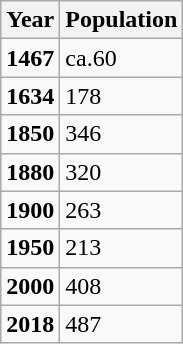<table class="wikitable">
<tr>
<th>Year</th>
<th>Population</th>
</tr>
<tr>
<td><strong>1467</strong></td>
<td>ca.60</td>
</tr>
<tr>
<td><strong>1634</strong></td>
<td>178</td>
</tr>
<tr>
<td><strong>1850</strong></td>
<td>346</td>
</tr>
<tr>
<td><strong>1880</strong></td>
<td>320</td>
</tr>
<tr>
<td><strong>1900</strong></td>
<td>263</td>
</tr>
<tr>
<td><strong>1950</strong></td>
<td>213</td>
</tr>
<tr>
<td><strong>2000</strong></td>
<td>408</td>
</tr>
<tr>
<td><strong>2018</strong></td>
<td>487</td>
</tr>
</table>
